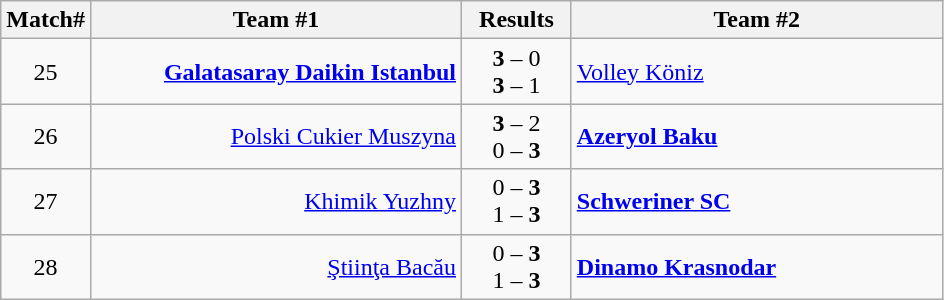<table class="wikitable" style="border-collapse: collapse;">
<tr>
<th>Match#</th>
<th align="right" width="240">Team #1</th>
<th>  Results  </th>
<th align="left" width="240">Team #2</th>
</tr>
<tr>
<td align="center">25</td>
<td align="right"><strong><a href='#'>Galatasaray Daikin Istanbul</a> </strong></td>
<td align="center"><strong>3</strong> – 0 <br> <strong>3</strong> – 1</td>
<td> <a href='#'>Volley Köniz</a></td>
</tr>
<tr>
<td align="center">26</td>
<td align="right"><a href='#'>Polski Cukier Muszyna</a> </td>
<td align="center"><strong>3</strong> – 2 <br> 0 – <strong>3</strong></td>
<td><strong> <a href='#'>Azeryol Baku</a></strong></td>
</tr>
<tr>
<td align="center">27</td>
<td align="right"><a href='#'>Khimik Yuzhny</a> </td>
<td align="center">0 – <strong>3</strong> <br> 1 – <strong>3</strong></td>
<td><strong> <a href='#'>Schweriner SC</a></strong></td>
</tr>
<tr>
<td align="center">28</td>
<td align="right"><a href='#'>Ştiinţa Bacău</a> </td>
<td align="center">0 – <strong>3</strong> <br> 1 – <strong>3</strong></td>
<td><strong> <a href='#'>Dinamo Krasnodar</a></strong></td>
</tr>
</table>
